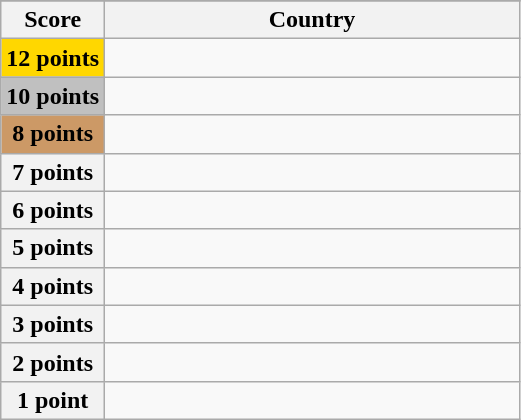<table class="wikitable">
<tr>
</tr>
<tr>
<th scope="col" width="20%">Score</th>
<th scope="col">Country</th>
</tr>
<tr>
<th scope="row" style="background:gold">12 points</th>
<td></td>
</tr>
<tr>
<th scope="row" style="background:silver">10 points</th>
<td></td>
</tr>
<tr>
<th scope="row" style="background:#CC9966">8 points</th>
<td></td>
</tr>
<tr>
<th scope="row">7 points</th>
<td></td>
</tr>
<tr>
<th scope="row">6 points</th>
<td></td>
</tr>
<tr>
<th scope="row">5 points</th>
<td></td>
</tr>
<tr>
<th scope="row">4 points</th>
<td></td>
</tr>
<tr>
<th scope="row">3 points</th>
<td></td>
</tr>
<tr>
<th scope="row">2 points</th>
<td></td>
</tr>
<tr>
<th scope="row">1 point</th>
<td></td>
</tr>
</table>
